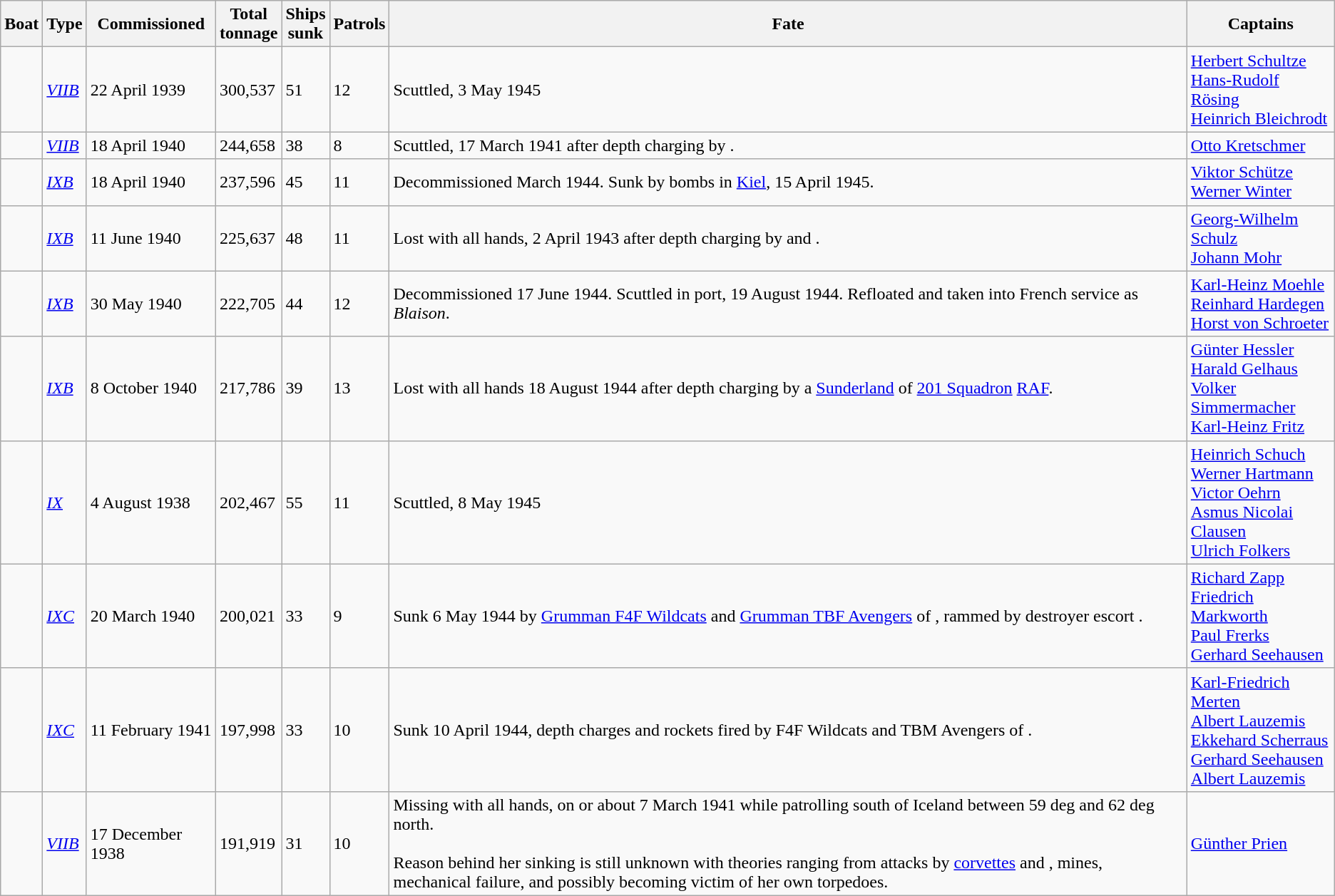<table class="wikitable sortable">
<tr>
<th>Boat</th>
<th>Type</th>
<th>Commissioned</th>
<th>Total<br>tonnage</th>
<th>Ships<br>sunk</th>
<th>Patrols</th>
<th>Fate</th>
<th>Captains</th>
</tr>
<tr>
<td></td>
<td><em><a href='#'>VIIB</a></em></td>
<td>22 April 1939</td>
<td>300,537</td>
<td>51</td>
<td>12</td>
<td>Scuttled, 3 May 1945</td>
<td><a href='#'>Herbert Schultze</a><br><a href='#'>Hans-Rudolf Rösing</a><br><a href='#'>Heinrich Bleichrodt</a></td>
</tr>
<tr>
<td></td>
<td><em><a href='#'>VIIB</a></em></td>
<td>18 April 1940</td>
<td>244,658</td>
<td>38</td>
<td>8</td>
<td>Scuttled, 17 March 1941 after depth charging by .</td>
<td><a href='#'>Otto Kretschmer</a></td>
</tr>
<tr>
<td></td>
<td><em><a href='#'>IXB</a></em></td>
<td>18 April 1940</td>
<td>237,596</td>
<td>45</td>
<td>11</td>
<td>Decommissioned March 1944. Sunk by bombs in <a href='#'>Kiel</a>, 15 April 1945.</td>
<td><a href='#'>Viktor Schütze</a><br><a href='#'>Werner Winter</a></td>
</tr>
<tr>
<td></td>
<td><em><a href='#'>IXB</a></em></td>
<td>11 June 1940</td>
<td>225,637</td>
<td>48</td>
<td>11</td>
<td>Lost with all hands, 2 April 1943 after depth charging by  and .</td>
<td><a href='#'>Georg-Wilhelm Schulz</a><br><a href='#'>Johann Mohr</a></td>
</tr>
<tr>
<td></td>
<td><em><a href='#'>IXB</a></em></td>
<td>30 May 1940</td>
<td>222,705</td>
<td>44</td>
<td>12</td>
<td>Decommissioned 17 June 1944. Scuttled in port, 19 August 1944. Refloated and taken into French service as <em>Blaison</em>.</td>
<td><a href='#'>Karl-Heinz Moehle</a><br><a href='#'>Reinhard Hardegen</a><br><a href='#'>Horst von Schroeter</a></td>
</tr>
<tr>
<td></td>
<td><em><a href='#'>IXB</a></em></td>
<td>8 October 1940</td>
<td>217,786</td>
<td>39</td>
<td>13</td>
<td>Lost with all hands 18 August 1944 after depth charging by a <a href='#'>Sunderland</a> of <a href='#'>201 Squadron</a> <a href='#'>RAF</a>.</td>
<td><a href='#'>Günter Hessler</a><br><a href='#'>Harald Gelhaus</a><br><a href='#'>Volker Simmermacher</a><br><a href='#'>Karl-Heinz Fritz</a></td>
</tr>
<tr>
<td></td>
<td><em><a href='#'>IX</a></em></td>
<td>4 August 1938</td>
<td>202,467</td>
<td>55</td>
<td>11</td>
<td>Scuttled, 8 May 1945</td>
<td><a href='#'>Heinrich Schuch</a><br><a href='#'>Werner Hartmann</a><br><a href='#'>Victor Oehrn</a><br><a href='#'>Asmus Nicolai Clausen</a><br><a href='#'>Ulrich Folkers</a></td>
</tr>
<tr>
<td></td>
<td><em><a href='#'>IXC</a></em></td>
<td>20 March 1940</td>
<td>200,021</td>
<td>33</td>
<td>9</td>
<td>Sunk 6 May 1944 by <a href='#'>Grumman F4F Wildcats</a> and <a href='#'>Grumman TBF Avengers</a> of , rammed by destroyer escort .</td>
<td><a href='#'>Richard Zapp</a><br><a href='#'>Friedrich Markworth</a><br><a href='#'>Paul Frerks</a><br><a href='#'>Gerhard Seehausen</a></td>
</tr>
<tr>
<td></td>
<td><em><a href='#'>IXC</a></em></td>
<td>11 February 1941</td>
<td>197,998</td>
<td>33</td>
<td>10</td>
<td>Sunk 10 April 1944, depth charges and rockets fired by F4F Wildcats and TBM Avengers of .</td>
<td><a href='#'>Karl-Friedrich Merten</a><br><a href='#'>Albert Lauzemis</a><br><a href='#'>Ekkehard Scherraus</a><br><a href='#'>Gerhard Seehausen</a><br><a href='#'>Albert Lauzemis</a></td>
</tr>
<tr>
<td></td>
<td><em><a href='#'>VIIB</a></em></td>
<td>17 December 1938</td>
<td>191,919</td>
<td>31</td>
<td>10</td>
<td>Missing with all hands, on or about 7 March 1941 while patrolling south of Iceland between 59 deg and 62 deg north.<br><br>Reason behind her sinking is still unknown with theories ranging from attacks by <a href='#'>corvettes</a>  and , mines, mechanical failure, and possibly becoming victim of her own torpedoes.</td>
<td><a href='#'>Günther Prien</a></td>
</tr>
</table>
